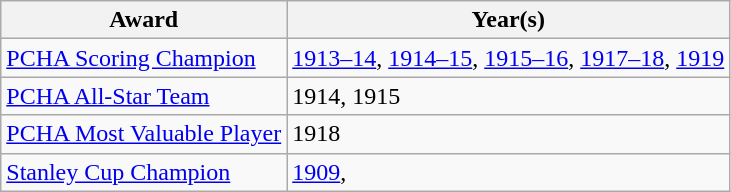<table class="wikitable">
<tr>
<th>Award</th>
<th>Year(s)</th>
</tr>
<tr>
<td><a href='#'>PCHA Scoring Champion</a></td>
<td><a href='#'>1913–14</a>, <a href='#'>1914–15</a>, <a href='#'>1915–16</a>, <a href='#'>1917–18</a>, <a href='#'>1919</a></td>
</tr>
<tr>
<td><a href='#'>PCHA All-Star Team</a></td>
<td>1914, 1915</td>
</tr>
<tr>
<td><a href='#'>PCHA Most Valuable Player</a></td>
<td>1918</td>
</tr>
<tr>
<td><a href='#'>Stanley Cup Champion</a></td>
<td><a href='#'>1909</a>, </td>
</tr>
</table>
